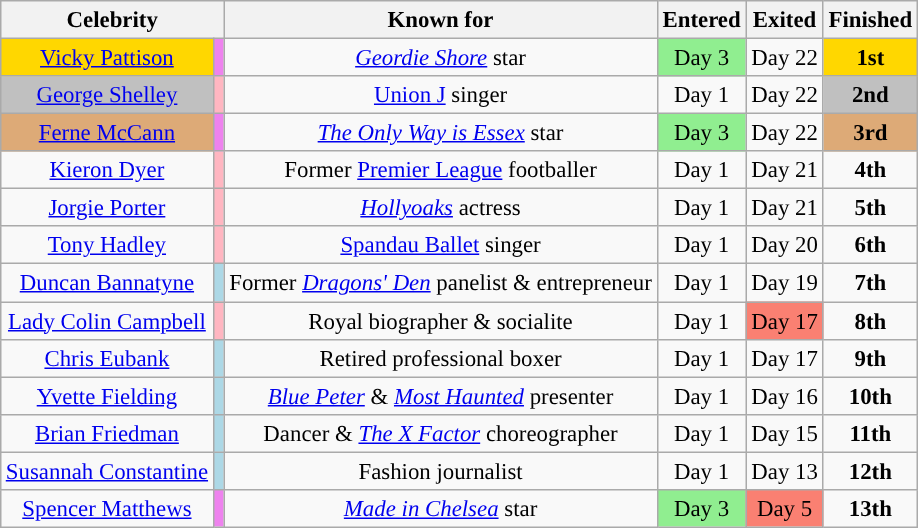<table class=wikitable sortable" style="text-align: center; white-space:nowrap; margin:auto; font-size:95.2%">
<tr>
<th style="width:27% scope="col" colspan=2>Celebrity</th>
<th style="width:49% scope="col">Known for</th>
<th style="width:8% scope="col">Entered</th>
<th style="width:8% scope="col">Exited</th>
<th style="width:8% scope="col">Finished</th>
</tr>
<tr>
<td style="background:gold"><a href='#'>Vicky Pattison</a></td>
<td style=background:violet></td>
<td><em><a href='#'>Geordie Shore</a></em> star</td>
<td style="background:lightgreen">Day 3</td>
<td>Day 22</td>
<td style="background:gold"><strong>1st</strong></td>
</tr>
<tr>
<td style="background:silver"><a href='#'>George Shelley</a></td>
<td style=background:lightpink></td>
<td><a href='#'>Union J</a> singer</td>
<td>Day 1</td>
<td>Day 22</td>
<td style="background:silver"><strong>2nd</strong></td>
</tr>
<tr>
<td style="background:#da7"><a href='#'>Ferne McCann</a></td>
<td style=background:violet></td>
<td><em><a href='#'>The Only Way is Essex</a></em> star</td>
<td style="background:lightgreen">Day 3</td>
<td>Day 22</td>
<td style="background:#da7"><strong>3rd</strong></td>
</tr>
<tr>
<td><a href='#'>Kieron Dyer</a></td>
<td style=background:lightpink></td>
<td>Former <a href='#'>Premier League</a> footballer</td>
<td>Day 1</td>
<td>Day 21</td>
<td><strong>4th</strong></td>
</tr>
<tr>
<td><a href='#'>Jorgie Porter</a></td>
<td style=background:lightpink></td>
<td><em><a href='#'>Hollyoaks</a></em> actress</td>
<td>Day 1</td>
<td>Day 21</td>
<td><strong>5th</strong></td>
</tr>
<tr>
<td><a href='#'>Tony Hadley</a></td>
<td style=background:lightpink></td>
<td><a href='#'>Spandau Ballet</a> singer</td>
<td>Day 1</td>
<td>Day 20</td>
<td><strong>6th</strong></td>
</tr>
<tr>
<td><a href='#'>Duncan Bannatyne</a></td>
<td style=background:lightblue></td>
<td>Former <em><a href='#'>Dragons' Den</a></em> panelist & entrepreneur</td>
<td>Day 1</td>
<td>Day 19</td>
<td><strong>7th</strong></td>
</tr>
<tr>
<td><a href='#'>Lady Colin Campbell</a></td>
<td style=background:lightpink></td>
<td>Royal biographer & socialite</td>
<td>Day 1</td>
<td style=background:salmon>Day 17</td>
<td><strong>8th</strong></td>
</tr>
<tr>
<td><a href='#'>Chris Eubank</a></td>
<td style=background:lightblue></td>
<td>Retired professional boxer</td>
<td>Day 1</td>
<td>Day 17</td>
<td><strong>9th</strong></td>
</tr>
<tr>
<td><a href='#'>Yvette Fielding</a></td>
<td style=background:lightblue></td>
<td><em><a href='#'>Blue Peter</a></em> & <em><a href='#'>Most Haunted</a></em> presenter</td>
<td>Day 1</td>
<td>Day 16</td>
<td><strong>10th</strong></td>
</tr>
<tr>
<td><a href='#'>Brian Friedman</a></td>
<td style=background:lightblue></td>
<td>Dancer & <em><a href='#'>The X Factor</a></em> choreographer</td>
<td>Day 1</td>
<td>Day 15</td>
<td><strong>11th</strong></td>
</tr>
<tr>
<td><a href='#'>Susannah Constantine</a></td>
<td style=background:lightblue></td>
<td>Fashion journalist</td>
<td>Day 1</td>
<td>Day 13</td>
<td><strong>12th</strong></td>
</tr>
<tr>
<td><a href='#'>Spencer Matthews</a></td>
<td style=background:violet></td>
<td><em><a href='#'>Made in Chelsea</a></em> star</td>
<td style=background:lightgreen>Day 3</td>
<td style=background:salmon>Day 5</td>
<td><strong>13th</strong></td>
</tr>
</table>
